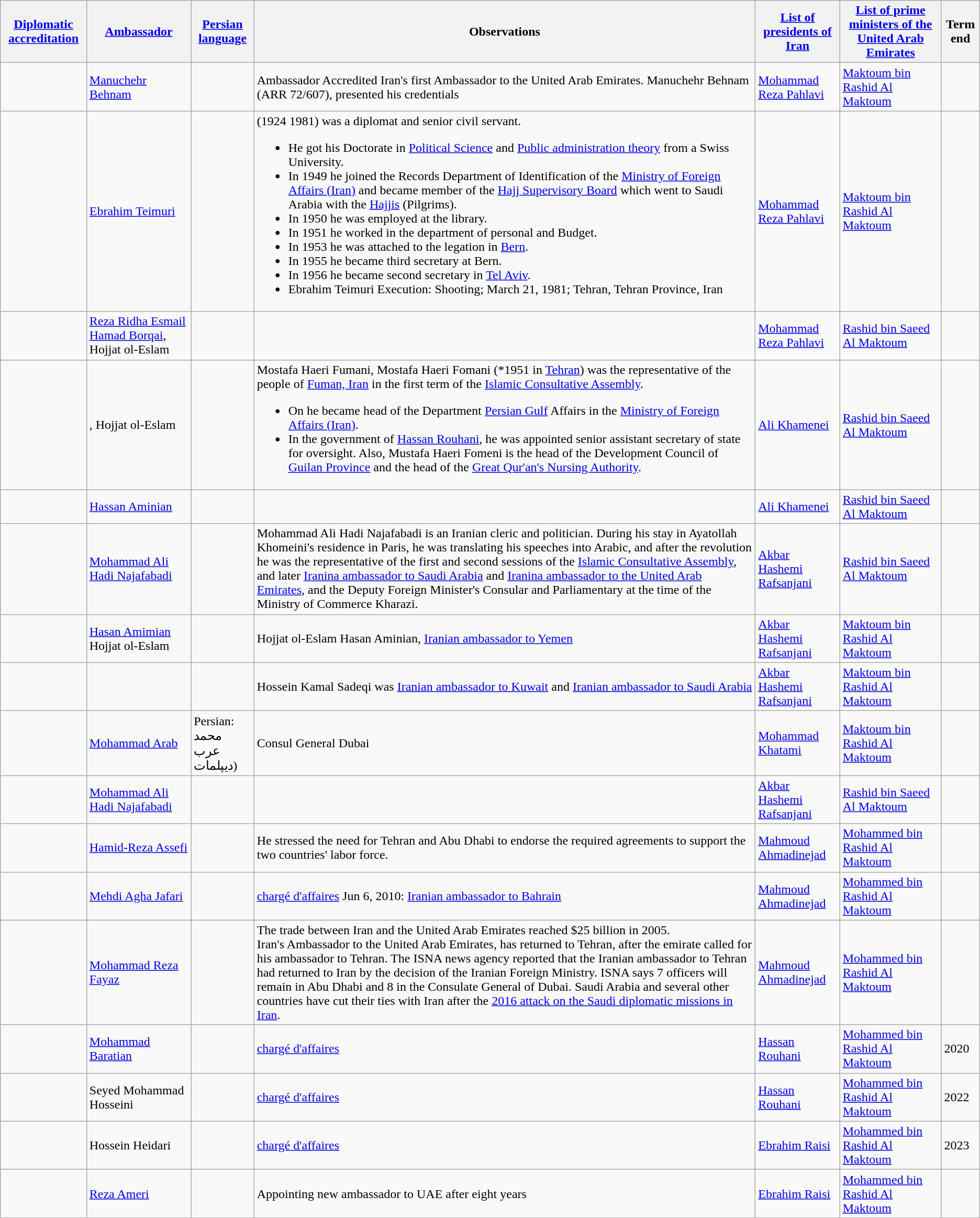<table class="wikitable sortable">
<tr>
<th><a href='#'>Diplomatic accreditation</a></th>
<th><a href='#'>Ambassador</a></th>
<th><a href='#'>Persian language</a></th>
<th>Observations</th>
<th><a href='#'>List of presidents of Iran</a></th>
<th><a href='#'>List of prime ministers of the United Arab Emirates</a></th>
<th>Term end</th>
</tr>
<tr>
<td></td>
<td><a href='#'>Manuchehr Behnam</a></td>
<td></td>
<td>Ambassador Accredited Iran's first Ambassador to the United Arab Emirates. Manuchehr Behnam (ARR 72/607), presented his credentials</td>
<td><a href='#'>Mohammad Reza Pahlavi</a></td>
<td><a href='#'>Maktoum bin Rashid Al Maktoum</a></td>
<td></td>
</tr>
<tr>
<td></td>
<td><a href='#'>Ebrahim Teimuri</a></td>
<td></td>
<td>(1924 1981) was a diplomat and senior civil servant.<br><ul><li>He got his Doctorate in <a href='#'>Political Science</a> and <a href='#'>Public administration theory</a> from a Swiss University.</li><li>In 1949 he joined the Records Department of Identification of the <a href='#'>Ministry of Foreign Affairs (Iran)</a> and became member of the <a href='#'>Hajj Supervisory Board</a> which went to Saudi Arabia with the <a href='#'>Hajjis</a> (Pilgrims).</li><li>In 1950 he was employed at the library.</li><li>In 1951 he worked in the department of personal and Budget.</li><li>In 1953 he was attached to the legation in <a href='#'>Bern</a>.</li><li>In 1955 he became third secretary at Bern.</li><li>In 1956 he became second secretary in <a href='#'>Tel Aviv</a>.</li><li>Ebrahim Teimuri Execution: Shooting; March 21, 1981; Tehran, Tehran Province, Iran</li></ul></td>
<td><a href='#'>Mohammad Reza Pahlavi</a></td>
<td><a href='#'>Maktoum bin Rashid Al Maktoum</a></td>
<td></td>
</tr>
<tr>
<td></td>
<td><a href='#'>Reza Ridha Esmail Hamad Borqai</a>, Hojjat ol-Eslam</td>
<td></td>
<td></td>
<td><a href='#'>Mohammad Reza Pahlavi</a></td>
<td><a href='#'>Rashid bin Saeed Al Maktoum</a></td>
<td></td>
</tr>
<tr>
<td></td>
<td>, Hojjat ol-Eslam</td>
<td></td>
<td>Mostafa Haeri Fumani, Mostafa Haeri Fomani (*1951 in <a href='#'>Tehran</a>) was the representative of the people of <a href='#'>Fuman, Iran</a> in the first term of the <a href='#'>Islamic Consultative Assembly</a>.<br><ul><li>On  he became head of the Department <a href='#'>Persian Gulf</a> Affairs in the <a href='#'>Ministry of Foreign Affairs (Iran)</a>.</li><li>In the government of <a href='#'>Hassan Rouhani</a>, he was appointed senior assistant secretary of state for oversight. Also, Mustafa Haeri Fomeni is the head of the Development Council of <a href='#'>Guilan Province</a> and the head of the <a href='#'>Great Qur'an's Nursing Authority</a>.</li></ul></td>
<td><a href='#'>Ali Khamenei</a></td>
<td><a href='#'>Rashid bin Saeed Al Maktoum</a></td>
<td></td>
</tr>
<tr>
<td></td>
<td><a href='#'>Hassan Aminian</a></td>
<td></td>
<td></td>
<td><a href='#'>Ali Khamenei</a></td>
<td><a href='#'>Rashid bin Saeed Al Maktoum</a></td>
<td></td>
</tr>
<tr>
<td></td>
<td><a href='#'>Mohammad Ali Hadi Najafabadi</a></td>
<td></td>
<td>Mohammad Ali Hadi Najafabadi is an Iranian cleric and politician. During his stay in Ayatollah Khomeini's residence in Paris, he was translating his speeches into Arabic, and after the revolution he was the representative of the first and second sessions of the <a href='#'>Islamic Consultative Assembly</a>, and later <a href='#'>Iranina ambassador to Saudi Arabia</a> and <a href='#'>Iranina ambassador to the United Arab Emirates</a>, and the Deputy Foreign Minister's Consular and Parliamentary at the time of the Ministry of Commerce Kharazi.</td>
<td><a href='#'>Akbar Hashemi Rafsanjani</a></td>
<td><a href='#'>Rashid bin Saeed Al Maktoum</a></td>
<td></td>
</tr>
<tr>
<td></td>
<td><a href='#'>Hasan Amimian</a> Hojjat ol-Eslam</td>
<td></td>
<td>Hojjat ol-Eslam Hasan Aminian, <a href='#'>Iranian ambassador to Yemen</a></td>
<td><a href='#'>Akbar Hashemi Rafsanjani</a></td>
<td><a href='#'>Maktoum bin Rashid Al Maktoum</a></td>
<td></td>
</tr>
<tr>
<td></td>
<td></td>
<td></td>
<td>Hossein Kamal Sadeqi was <a href='#'>Iranian ambassador to Kuwait</a> and <a href='#'>Iranian ambassador to Saudi Arabia</a></td>
<td><a href='#'>Akbar Hashemi Rafsanjani</a></td>
<td><a href='#'>Maktoum bin Rashid Al Maktoum</a></td>
<td></td>
</tr>
<tr>
<td></td>
<td><a href='#'>Mohammad Arab</a></td>
<td>Persian:<br>محمد عرب (دیپلمات</td>
<td>Consul General Dubai</td>
<td><a href='#'>Mohammad Khatami</a></td>
<td><a href='#'>Maktoum bin Rashid Al Maktoum</a></td>
<td></td>
</tr>
<tr>
<td></td>
<td><a href='#'>Mohammad Ali Hadi Najafabadi</a></td>
<td></td>
<td></td>
<td><a href='#'>Akbar Hashemi Rafsanjani</a></td>
<td><a href='#'>Rashid bin Saeed Al Maktoum</a></td>
<td></td>
</tr>
<tr>
<td></td>
<td><a href='#'>Hamid-Reza Assefi</a></td>
<td></td>
<td>He stressed the need for Tehran and Abu Dhabi to endorse the required agreements to support the two countries' labor force.</td>
<td><a href='#'>Mahmoud Ahmadinejad</a></td>
<td><a href='#'>Mohammed bin Rashid Al Maktoum</a></td>
<td></td>
</tr>
<tr>
<td></td>
<td><a href='#'>Mehdi Agha Jafari</a></td>
<td></td>
<td><a href='#'>chargé d'affaires</a> Jun 6, 2010: <a href='#'>Iranian ambassador to Bahrain</a></td>
<td><a href='#'>Mahmoud Ahmadinejad</a></td>
<td><a href='#'>Mohammed bin Rashid Al Maktoum</a></td>
<td></td>
</tr>
<tr>
<td></td>
<td><a href='#'>Mohammad Reza Fayaz</a></td>
<td></td>
<td>The trade between Iran and the United Arab Emirates reached $25 billion in 2005.<br>Iran's Ambassador to the United Arab Emirates, has returned to Tehran, after the emirate called for his ambassador to Tehran. The ISNA news agency reported that the Iranian ambassador to Tehran had returned to Iran by the decision of the Iranian Foreign Ministry. ISNA says 7 officers will remain in Abu Dhabi and 8 in the Consulate General of Dubai. 
Saudi Arabia and several other countries have cut their ties with Iran after the <a href='#'>2016 attack on the Saudi diplomatic missions in Iran</a>.</td>
<td><a href='#'>Mahmoud Ahmadinejad</a></td>
<td><a href='#'>Mohammed bin Rashid Al Maktoum</a></td>
<td></td>
</tr>
<tr>
<td></td>
<td><a href='#'>Mohammad Baratian</a></td>
<td></td>
<td><a href='#'>chargé d'affaires</a></td>
<td><a href='#'>Hassan Rouhani</a></td>
<td><a href='#'>Mohammed bin Rashid Al Maktoum</a></td>
<td>2020</td>
</tr>
<tr>
<td></td>
<td>Seyed Mohammad Hosseini</td>
<td></td>
<td><a href='#'>chargé d'affaires</a></td>
<td><a href='#'>Hassan Rouhani</a></td>
<td><a href='#'>Mohammed bin Rashid Al Maktoum</a></td>
<td>2022</td>
</tr>
<tr>
<td></td>
<td>Hossein Heidari</td>
<td></td>
<td><a href='#'>chargé d'affaires</a></td>
<td><a href='#'>Ebrahim Raisi</a></td>
<td><a href='#'>Mohammed bin Rashid Al Maktoum</a></td>
<td>2023</td>
</tr>
<tr>
<td></td>
<td><a href='#'>Reza Ameri</a></td>
<td></td>
<td>Appointing new ambassador to UAE after eight years</td>
<td><a href='#'>Ebrahim Raisi</a></td>
<td><a href='#'>Mohammed bin Rashid Al Maktoum</a></td>
<td></td>
</tr>
</table>
